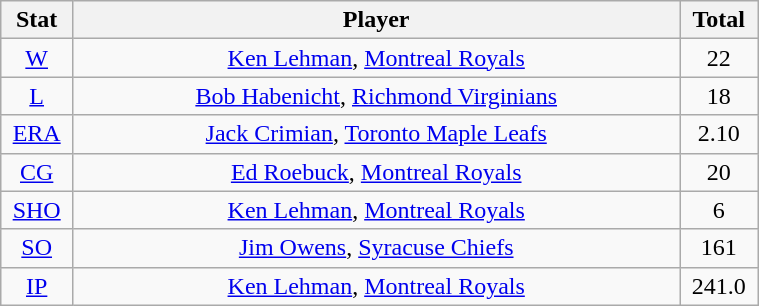<table class="wikitable" width="40%" style="text-align:center;">
<tr>
<th width="5%">Stat</th>
<th width="60%">Player</th>
<th width="5%">Total</th>
</tr>
<tr>
<td><a href='#'>W</a></td>
<td><a href='#'>Ken Lehman</a>, <a href='#'>Montreal Royals</a></td>
<td>22</td>
</tr>
<tr>
<td><a href='#'>L</a></td>
<td><a href='#'>Bob Habenicht</a>, <a href='#'>Richmond Virginians</a></td>
<td>18</td>
</tr>
<tr>
<td><a href='#'>ERA</a></td>
<td><a href='#'>Jack Crimian</a>, <a href='#'>Toronto Maple Leafs</a></td>
<td>2.10</td>
</tr>
<tr>
<td><a href='#'>CG</a></td>
<td><a href='#'>Ed Roebuck</a>, <a href='#'>Montreal Royals</a></td>
<td>20</td>
</tr>
<tr>
<td><a href='#'>SHO</a></td>
<td><a href='#'>Ken Lehman</a>, <a href='#'>Montreal Royals</a></td>
<td>6</td>
</tr>
<tr>
<td><a href='#'>SO</a></td>
<td><a href='#'>Jim Owens</a>, <a href='#'>Syracuse Chiefs</a></td>
<td>161</td>
</tr>
<tr>
<td><a href='#'>IP</a></td>
<td><a href='#'>Ken Lehman</a>, <a href='#'>Montreal Royals</a></td>
<td>241.0</td>
</tr>
</table>
